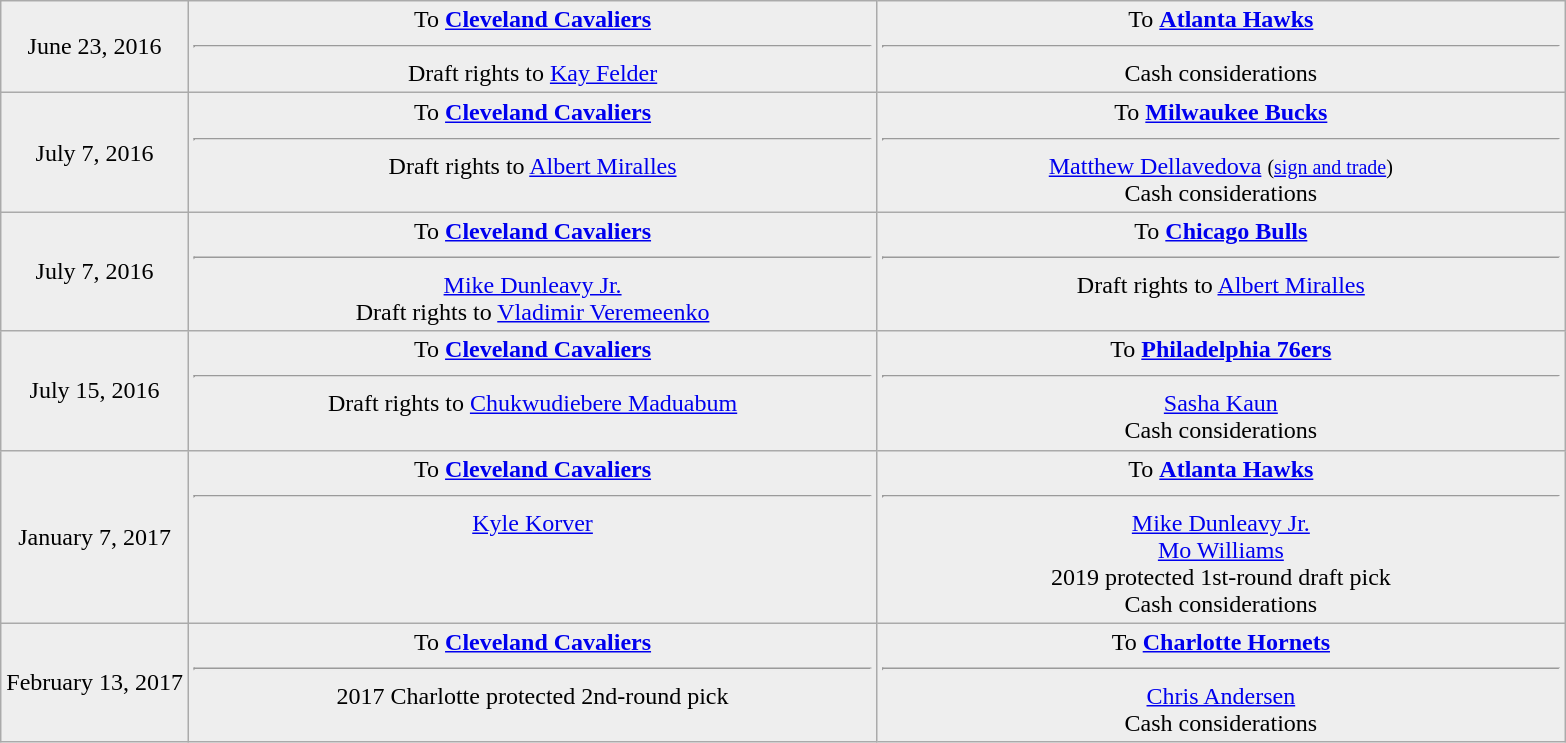<table class="wikitable sortable sortable" style="text-align: center">
<tr style="background:#eee;">
<td style="width:12%">June 23, 2016</td>
<td style="width:44%; vertical-align:top;">To <strong><a href='#'>Cleveland Cavaliers</a></strong><hr>Draft rights to <a href='#'>Kay Felder</a></td>
<td style="width:44%; vertical-align:top;">To <strong><a href='#'>Atlanta Hawks</a></strong><hr>Cash considerations</td>
</tr>
<tr style="background:#eee;">
<td style="width:12%">July 7, 2016</td>
<td style="width:44%; vertical-align:top;">To <strong><a href='#'>Cleveland Cavaliers</a></strong><hr>Draft rights to <a href='#'>Albert Miralles</a></td>
<td style="width:44%; vertical-align:top;">To <strong><a href='#'>Milwaukee Bucks</a></strong><hr><a href='#'>Matthew Dellavedova</a> <small>(<a href='#'>sign and trade</a>)</small> <br>Cash considerations</td>
</tr>
<tr style="background:#eee;">
<td style="width:12%">July 7, 2016</td>
<td style="width:44%; vertical-align:top;">To <strong><a href='#'>Cleveland Cavaliers</a></strong><hr><a href='#'>Mike Dunleavy Jr.</a><br>Draft rights to <a href='#'>Vladimir Veremeenko</a></td>
<td style="width:44%; vertical-align:top;">To <strong><a href='#'>Chicago Bulls</a></strong><hr>Draft rights to <a href='#'>Albert Miralles</a></td>
</tr>
<tr style="background:#eee;">
<td style="width:12%">July 15, 2016</td>
<td style="width:44%; vertical-align:top;">To <strong><a href='#'>Cleveland Cavaliers</a></strong><hr>Draft rights to <a href='#'>Chukwudiebere Maduabum</a></td>
<td style="width:44%; vertical-align:top;">To <strong><a href='#'>Philadelphia 76ers</a></strong><hr><a href='#'>Sasha Kaun</a><br>Cash considerations</td>
</tr>
<tr style="background:#eee;">
<td style="width:12%">January 7, 2017</td>
<td style="width:44%; vertical-align:top;">To <strong><a href='#'>Cleveland Cavaliers</a></strong><hr><a href='#'>Kyle Korver</a></td>
<td style="width:44%; vertical-align:top;">To <strong><a href='#'>Atlanta Hawks</a></strong><hr><a href='#'>Mike Dunleavy Jr.</a><br><a href='#'>Mo Williams</a><br>2019 protected 1st-round draft pick<br>Cash considerations</td>
</tr>
<tr style="background:#eee;">
<td style="width:12%">February 13, 2017</td>
<td style="width:44%; vertical-align:top;">To <strong><a href='#'>Cleveland Cavaliers</a></strong><hr>2017 Charlotte protected 2nd-round pick</td>
<td style="width:44%; vertical-align:top;">To <strong><a href='#'>Charlotte Hornets</a></strong><hr><a href='#'>Chris Andersen</a><br>Cash considerations</td>
</tr>
</table>
